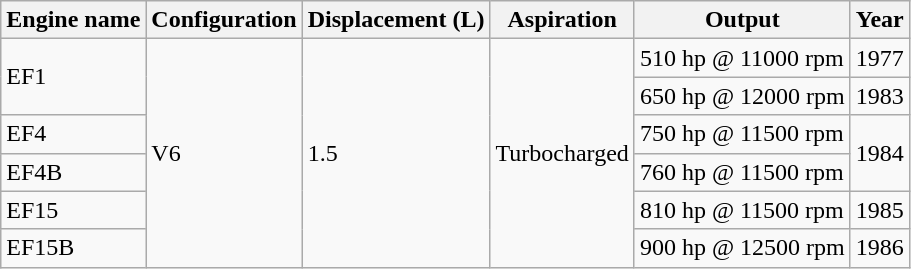<table class="wikitable sortable">
<tr>
<th>Engine name</th>
<th>Configuration</th>
<th>Displacement (L)</th>
<th>Aspiration</th>
<th>Output</th>
<th>Year</th>
</tr>
<tr>
<td rowspan="2">EF1</td>
<td rowspan="6">V6</td>
<td rowspan="6">1.5</td>
<td rowspan="6">Turbocharged</td>
<td>510 hp @ 11000 rpm</td>
<td>1977</td>
</tr>
<tr>
<td>650 hp @ 12000 rpm</td>
<td>1983</td>
</tr>
<tr>
<td>EF4</td>
<td>750 hp @ 11500 rpm</td>
<td rowspan="2">1984</td>
</tr>
<tr>
<td>EF4B</td>
<td>760 hp @ 11500 rpm</td>
</tr>
<tr>
<td>EF15</td>
<td>810 hp @ 11500 rpm</td>
<td>1985</td>
</tr>
<tr>
<td>EF15B</td>
<td>900 hp @ 12500 rpm</td>
<td>1986</td>
</tr>
</table>
